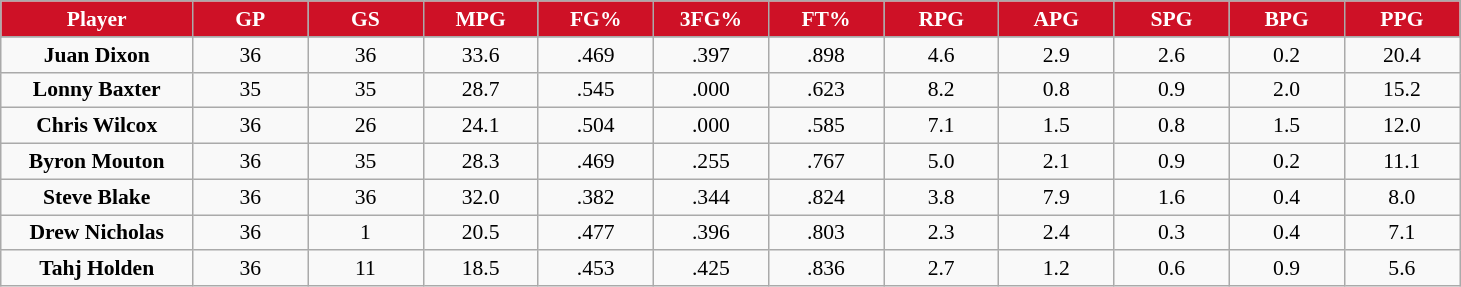<table class="wikitable sortable" style="font-size: 90%">
<tr>
<th style="background:#CE1126;color:#FFFFFF;" width="10%">Player</th>
<th style="background:#CE1126;color:#FFFFFF;" width="6%">GP</th>
<th style="background:#CE1126;color:#FFFFFF;" width="6%">GS</th>
<th style="background:#CE1126;color:#FFFFFF;" width="6%">MPG</th>
<th style="background:#CE1126;color:#FFFFFF;" width="6%">FG%</th>
<th style="background:#CE1126;color:#FFFFFF;" width="6%">3FG%</th>
<th style="background:#CE1126;color:#FFFFFF;" width="6%">FT%</th>
<th style="background:#CE1126;color:#FFFFFF;" width="6%">RPG</th>
<th style="background:#CE1126;color:#FFFFFF;" width="6%">APG</th>
<th style="background:#CE1126;color:#FFFFFF;" width="6%">SPG</th>
<th style="background:#CE1126;color:#FFFFFF;" width="6%">BPG</th>
<th style="background:#CE1126;color:#FFFFFF;" width="6%">PPG</th>
</tr>
<tr align="center" bgcolor="">
</tr>
<tr align="center" bgcolor="">
<td><strong>Juan Dixon</strong></td>
<td>36</td>
<td>36</td>
<td>33.6</td>
<td>.469</td>
<td>.397</td>
<td>.898</td>
<td>4.6</td>
<td>2.9</td>
<td>2.6</td>
<td>0.2</td>
<td>20.4</td>
</tr>
<tr align="center" bgcolor="">
<td><strong>Lonny Baxter</strong></td>
<td>35</td>
<td>35</td>
<td>28.7</td>
<td>.545</td>
<td>.000</td>
<td>.623</td>
<td>8.2</td>
<td>0.8</td>
<td>0.9</td>
<td>2.0</td>
<td>15.2</td>
</tr>
<tr align="center" bgcolor="">
<td><strong>Chris Wilcox</strong></td>
<td>36</td>
<td>26</td>
<td>24.1</td>
<td>.504</td>
<td>.000</td>
<td>.585</td>
<td>7.1</td>
<td>1.5</td>
<td>0.8</td>
<td>1.5</td>
<td>12.0</td>
</tr>
<tr align="center" bgcolor="">
<td><strong>Byron Mouton</strong></td>
<td>36</td>
<td>35</td>
<td>28.3</td>
<td>.469</td>
<td>.255</td>
<td>.767</td>
<td>5.0</td>
<td>2.1</td>
<td>0.9</td>
<td>0.2</td>
<td>11.1</td>
</tr>
<tr align="center" bgcolor="">
<td><strong>Steve Blake</strong></td>
<td>36</td>
<td>36</td>
<td>32.0</td>
<td>.382</td>
<td>.344</td>
<td>.824</td>
<td>3.8</td>
<td>7.9</td>
<td>1.6</td>
<td>0.4</td>
<td>8.0</td>
</tr>
<tr align="center" bgcolor="">
<td><strong>Drew Nicholas</strong></td>
<td>36</td>
<td>1</td>
<td>20.5</td>
<td>.477</td>
<td>.396</td>
<td>.803</td>
<td>2.3</td>
<td>2.4</td>
<td>0.3</td>
<td>0.4</td>
<td>7.1</td>
</tr>
<tr align="center" bgcolor="">
<td><strong>Tahj Holden</strong></td>
<td>36</td>
<td>11</td>
<td>18.5</td>
<td>.453</td>
<td>.425</td>
<td>.836</td>
<td>2.7</td>
<td>1.2</td>
<td>0.6</td>
<td>0.9</td>
<td>5.6</td>
</tr>
</table>
